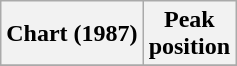<table class="wikitable plainrowheaders">
<tr>
<th>Chart (1987)</th>
<th>Peak<br>position</th>
</tr>
<tr>
</tr>
</table>
